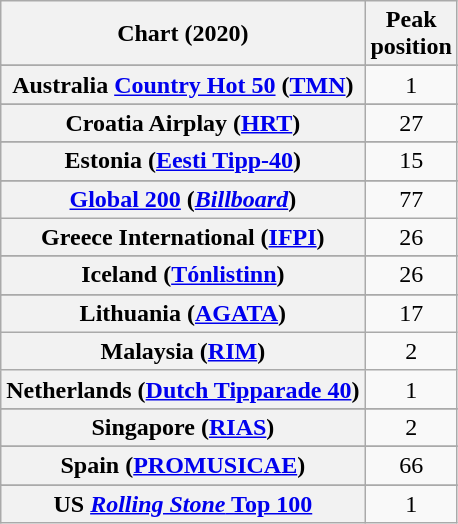<table class="wikitable sortable plainrowheaders" style="text-align:center">
<tr>
<th scope="col">Chart (2020)</th>
<th scope="col">Peak<br>position</th>
</tr>
<tr>
</tr>
<tr>
<th scope="row">Australia <a href='#'>Country Hot 50</a> (<a href='#'>TMN</a>)</th>
<td>1</td>
</tr>
<tr>
</tr>
<tr>
</tr>
<tr>
</tr>
<tr>
</tr>
<tr>
</tr>
<tr>
</tr>
<tr>
</tr>
<tr>
<th scope="row">Croatia Airplay (<a href='#'>HRT</a>)</th>
<td>27</td>
</tr>
<tr>
</tr>
<tr>
</tr>
<tr>
<th scope="row">Estonia (<a href='#'>Eesti Tipp-40</a>)</th>
<td>15</td>
</tr>
<tr>
</tr>
<tr>
</tr>
<tr>
</tr>
<tr>
<th scope="row"><a href='#'>Global 200</a> (<em><a href='#'>Billboard</a></em>)</th>
<td>77</td>
</tr>
<tr>
<th scope="row">Greece International (<a href='#'>IFPI</a>)</th>
<td>26</td>
</tr>
<tr>
</tr>
<tr>
<th scope="row">Iceland (<a href='#'>Tónlistinn</a>)</th>
<td>26</td>
</tr>
<tr>
</tr>
<tr>
</tr>
<tr>
<th scope="row">Lithuania (<a href='#'>AGATA</a>)</th>
<td>17</td>
</tr>
<tr>
<th scope="row">Malaysia (<a href='#'>RIM</a>)</th>
<td>2</td>
</tr>
<tr>
<th scope="row">Netherlands (<a href='#'>Dutch Tipparade 40</a>)</th>
<td>1</td>
</tr>
<tr>
</tr>
<tr>
</tr>
<tr>
</tr>
<tr>
</tr>
<tr>
</tr>
<tr>
<th scope="row">Singapore (<a href='#'>RIAS</a>)</th>
<td>2</td>
</tr>
<tr>
</tr>
<tr>
<th scope="row">Spain (<a href='#'>PROMUSICAE</a>)</th>
<td>66</td>
</tr>
<tr>
</tr>
<tr>
</tr>
<tr>
</tr>
<tr>
</tr>
<tr>
</tr>
<tr>
</tr>
<tr>
</tr>
<tr>
</tr>
<tr>
<th scope="row">US <a href='#'><em>Rolling Stone</em> Top 100</a></th>
<td>1</td>
</tr>
</table>
